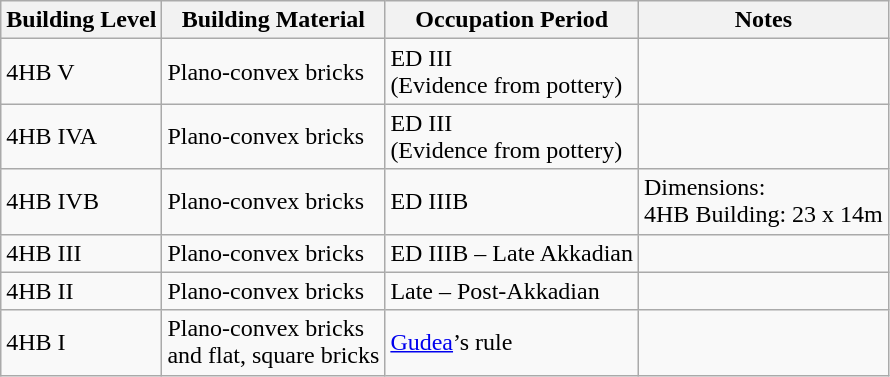<table class="wikitable">
<tr>
<th>Building Level</th>
<th>Building Material</th>
<th>Occupation Period</th>
<th>Notes</th>
</tr>
<tr>
<td>4HB V</td>
<td>Plano-convex bricks</td>
<td>ED III<br>(Evidence from pottery)</td>
<td></td>
</tr>
<tr>
<td>4HB IVA</td>
<td>Plano-convex bricks</td>
<td>ED III<br>(Evidence from pottery)</td>
<td></td>
</tr>
<tr>
<td>4HB IVB</td>
<td>Plano-convex bricks</td>
<td>ED IIIB</td>
<td>Dimensions:<br>4HB Building: 23 x 14m</td>
</tr>
<tr>
<td>4HB III</td>
<td>Plano-convex bricks</td>
<td>ED IIIB – Late Akkadian</td>
<td></td>
</tr>
<tr>
<td>4HB II</td>
<td>Plano-convex bricks</td>
<td>Late – Post-Akkadian</td>
<td></td>
</tr>
<tr>
<td>4HB I</td>
<td>Plano-convex bricks<br>and flat, square bricks</td>
<td><a href='#'>Gudea</a>’s rule</td>
<td></td>
</tr>
</table>
